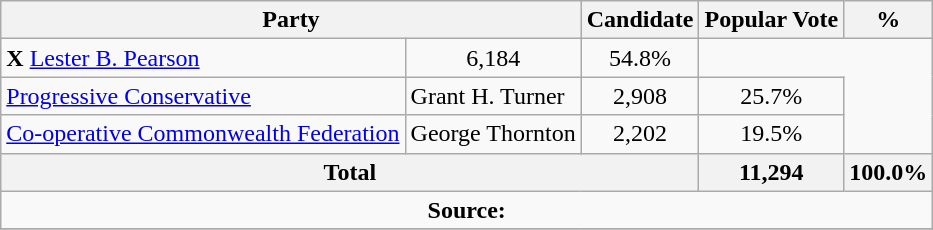<table class="wikitable">
<tr>
<th colspan="2">Party</th>
<th>Candidate</th>
<th>Popular Vote</th>
<th>%</th>
</tr>
<tr>
<td> <strong>X</strong> <a href='#'>Lester B. Pearson</a></td>
<td align=center>6,184</td>
<td align=center>54.8%</td>
</tr>
<tr>
<td><a href='#'>Progressive Conservative</a></td>
<td>Grant H. Turner</td>
<td align=center>2,908</td>
<td align=center>25.7%</td>
</tr>
<tr>
<td><a href='#'>Co-operative Commonwealth Federation</a></td>
<td>George Thornton</td>
<td align=center>2,202</td>
<td align=center>19.5%</td>
</tr>
<tr>
<th colspan=3 align=center>Total</th>
<th align=right>11,294</th>
<th align=right>100.0%</th>
</tr>
<tr>
<td align="center" colspan=5><strong>Source:</strong> </td>
</tr>
<tr>
</tr>
</table>
